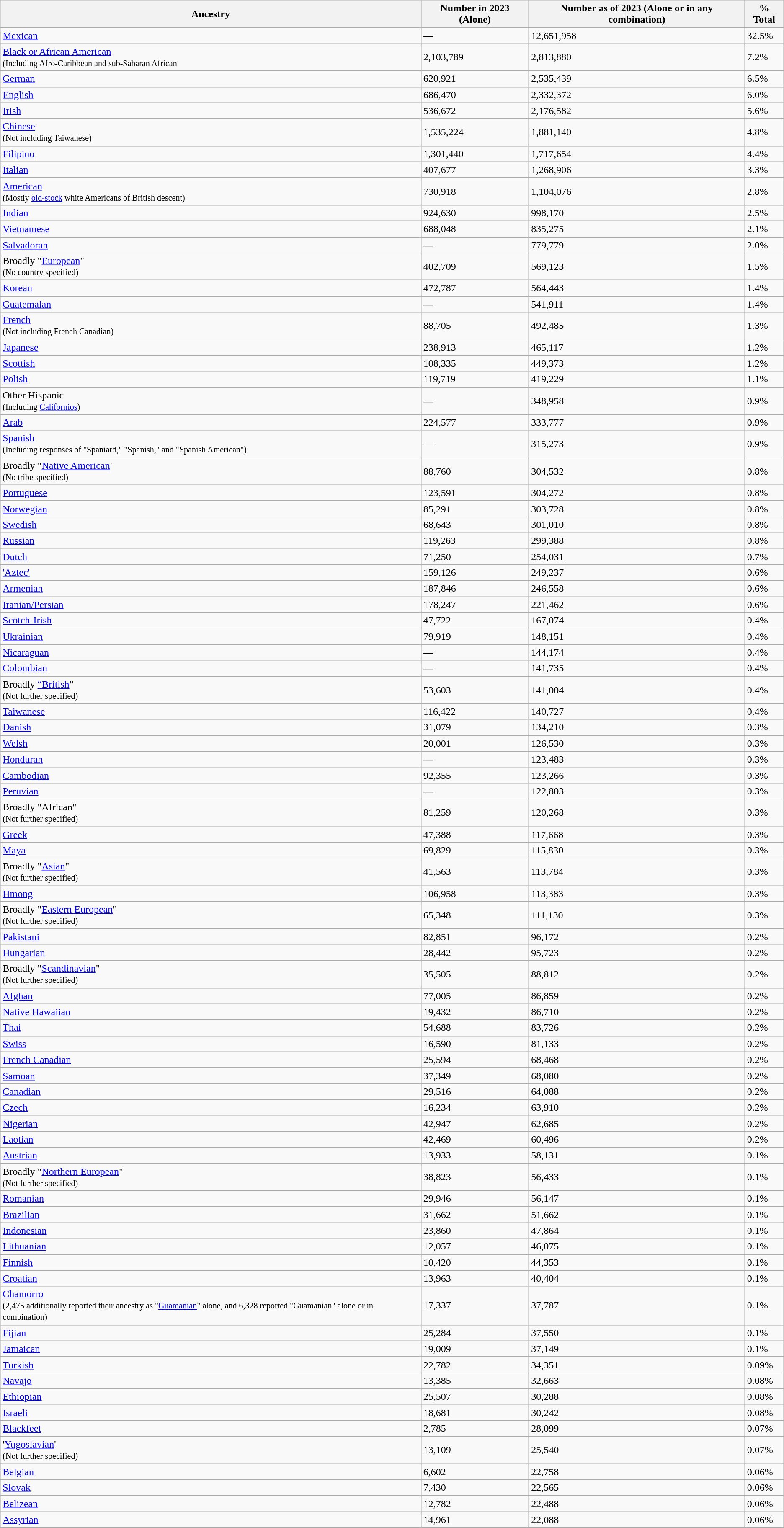<table class="wikitable sortable">
<tr>
<th>Ancestry</th>
<th>Number in 2023 (Alone)</th>
<th>Number as of 2023 (Alone or in any combination)</th>
<th>% Total</th>
</tr>
<tr>
<td><a href='#'>Mexican</a></td>
<td>—</td>
<td>12,651,958</td>
<td>32.5%</td>
</tr>
<tr>
<td><a href='#'>Black or African American</a><br><small>(Including Afro-Caribbean and sub-Saharan African</small></td>
<td>2,103,789</td>
<td>2,813,880</td>
<td>7.2%</td>
</tr>
<tr>
<td><a href='#'>German</a></td>
<td>620,921</td>
<td>2,535,439</td>
<td>6.5%</td>
</tr>
<tr>
<td><a href='#'>English</a></td>
<td>686,470</td>
<td>2,332,372</td>
<td>6.0%</td>
</tr>
<tr>
<td><a href='#'>Irish</a></td>
<td>536,672</td>
<td>2,176,582</td>
<td>5.6%</td>
</tr>
<tr>
<td><a href='#'>Chinese</a><br><small>(</small><small>Not including Taiwanese)</small></td>
<td>1,535,224</td>
<td>1,881,140</td>
<td>4.8%</td>
</tr>
<tr>
<td><a href='#'>Filipino</a></td>
<td>1,301,440</td>
<td>1,717,654</td>
<td>4.4%</td>
</tr>
<tr>
<td><a href='#'>Italian</a></td>
<td>407,677</td>
<td>1,268,906</td>
<td>3.3%</td>
</tr>
<tr>
<td><a href='#'>American</a><br><small>(</small><small>Mostly <a href='#'>old-stock</a> white Americans of British descent)</small></td>
<td>730,918</td>
<td>1,104,076</td>
<td>2.8%</td>
</tr>
<tr>
<td><a href='#'>Indian</a></td>
<td>924,630</td>
<td>998,170</td>
<td>2.5%</td>
</tr>
<tr>
<td><a href='#'>Vietnamese</a></td>
<td>688,048</td>
<td>835,275</td>
<td>2.1%</td>
</tr>
<tr>
<td><a href='#'>Salvadoran</a></td>
<td>—</td>
<td>779,779</td>
<td>2.0%</td>
</tr>
<tr>
<td>Broadly "<a href='#'>European</a>"<br><small>(No country specified)</small></td>
<td>402,709</td>
<td>569,123</td>
<td>1.5%</td>
</tr>
<tr>
<td><a href='#'>Korean</a></td>
<td>472,787</td>
<td>564,443</td>
<td>1.4%</td>
</tr>
<tr>
<td><a href='#'>Guatemalan</a></td>
<td>—</td>
<td>541,911</td>
<td>1.4%</td>
</tr>
<tr>
<td><a href='#'>French</a><br><small>(Not including French Canadian)</small></td>
<td>88,705</td>
<td>492,485</td>
<td>1.3%</td>
</tr>
<tr>
<td><a href='#'>Japanese</a></td>
<td>238,913</td>
<td>465,117</td>
<td>1.2%</td>
</tr>
<tr>
<td><a href='#'>Scottish</a></td>
<td>108,335</td>
<td>449,373</td>
<td>1.2%</td>
</tr>
<tr>
<td><a href='#'>Polish</a></td>
<td>119,719</td>
<td>419,229</td>
<td>1.1%</td>
</tr>
<tr>
<td>Other Hispanic<br><small>(Including <a href='#'>Californios</a>)</small></td>
<td>—</td>
<td>348,958</td>
<td>0.9%</td>
</tr>
<tr>
<td><a href='#'>Arab</a></td>
<td>224,577</td>
<td>333,777</td>
<td>0.9%</td>
</tr>
<tr>
<td><a href='#'>Spanish</a><br><small>(Including responses of "Spaniard," "Spanish," and "Spanish American")</small></td>
<td>—</td>
<td>315,273</td>
<td>0.9%</td>
</tr>
<tr>
<td>Broadly "<a href='#'>Native American</a>"<br><small>(No tribe specified)</small></td>
<td>88,760</td>
<td>304,532</td>
<td>0.8%</td>
</tr>
<tr>
<td><a href='#'>Portuguese</a></td>
<td>123,591</td>
<td>304,272</td>
<td>0.8%</td>
</tr>
<tr>
<td><a href='#'>Norwegian</a></td>
<td>85,291</td>
<td>303,728</td>
<td>0.8%</td>
</tr>
<tr>
<td><a href='#'>Swedish</a></td>
<td>68,643</td>
<td>301,010</td>
<td>0.8%</td>
</tr>
<tr>
<td><a href='#'>Russian</a></td>
<td>119,263</td>
<td>299,388</td>
<td>0.8%</td>
</tr>
<tr>
<td><a href='#'>Dutch</a></td>
<td>71,250</td>
<td>254,031</td>
<td>0.7%</td>
</tr>
<tr>
<td><a href='#'>'Aztec'</a></td>
<td>159,126</td>
<td>249,237</td>
<td>0.6%</td>
</tr>
<tr>
<td><a href='#'>Armenian</a></td>
<td>187,846</td>
<td>246,558</td>
<td>0.6%</td>
</tr>
<tr>
<td><a href='#'>Iranian/Persian</a></td>
<td>178,247</td>
<td>221,462</td>
<td>0.6%</td>
</tr>
<tr>
<td><a href='#'>Scotch-Irish</a></td>
<td>47,722</td>
<td>167,074</td>
<td>0.4%</td>
</tr>
<tr>
<td><a href='#'>Ukrainian</a></td>
<td>79,919</td>
<td>148,151</td>
<td>0.4%</td>
</tr>
<tr>
<td><a href='#'>Nicaraguan</a></td>
<td>—</td>
<td>144,174</td>
<td>0.4%</td>
</tr>
<tr>
<td><a href='#'>Colombian</a></td>
<td>—</td>
<td>141,735</td>
<td>0.4%</td>
</tr>
<tr>
<td>Broadly <a href='#'>“British</a>”<br><small>(Not further specified)</small></td>
<td>53,603</td>
<td>141,004</td>
<td>0.4%</td>
</tr>
<tr>
<td><a href='#'>Taiwanese</a></td>
<td>116,422</td>
<td>140,727</td>
<td>0.4%</td>
</tr>
<tr>
<td><a href='#'>Danish</a></td>
<td>31,079</td>
<td>134,210</td>
<td>0.3%</td>
</tr>
<tr>
<td><a href='#'>Welsh</a></td>
<td>20,001</td>
<td>126,530</td>
<td>0.3%</td>
</tr>
<tr>
<td><a href='#'>Honduran</a></td>
<td>—</td>
<td>123,483</td>
<td>0.3%</td>
</tr>
<tr>
<td><a href='#'>Cambodian</a></td>
<td>92,355</td>
<td>123,266</td>
<td>0.3%</td>
</tr>
<tr>
<td><a href='#'>Peruvian</a></td>
<td>—</td>
<td>122,803</td>
<td>0.3%</td>
</tr>
<tr>
<td>Broadly "African"<br><small>(Not further specified)</small></td>
<td>81,259</td>
<td>120,268</td>
<td>0.3%</td>
</tr>
<tr>
<td><a href='#'>Greek</a></td>
<td>47,388</td>
<td>117,668</td>
<td>0.3%</td>
</tr>
<tr>
<td><a href='#'>Maya</a></td>
<td>69,829</td>
<td>115,830</td>
<td>0.3%</td>
</tr>
<tr>
<td>Broadly "<a href='#'>Asian</a>"<br><small>(Not further specified)</small></td>
<td>41,563</td>
<td>113,784</td>
<td>0.3%</td>
</tr>
<tr>
<td><a href='#'>Hmong</a></td>
<td>106,958</td>
<td>113,383</td>
<td>0.3%</td>
</tr>
<tr>
<td>Broadly "<a href='#'>Eastern European</a>"<br><small>(Not further specified)</small></td>
<td>65,348</td>
<td>111,130</td>
<td>0.3%</td>
</tr>
<tr>
<td><a href='#'>Pakistani</a></td>
<td>82,851</td>
<td>96,172</td>
<td>0.2%</td>
</tr>
<tr>
<td><a href='#'>Hungarian</a></td>
<td>28,442</td>
<td>95,723</td>
<td>0.2%</td>
</tr>
<tr>
<td>Broadly "<a href='#'>Scandinavian</a>"<br><small>(Not further specified)</small></td>
<td>35,505</td>
<td>88,812</td>
<td>0.2%</td>
</tr>
<tr>
<td><a href='#'>Afghan</a></td>
<td>77,005</td>
<td>86,859</td>
<td>0.2%</td>
</tr>
<tr>
<td><a href='#'>Native Hawaiian</a></td>
<td>19,432</td>
<td>86,710</td>
<td>0.2%</td>
</tr>
<tr>
<td><a href='#'>Thai</a></td>
<td>54,688</td>
<td>83,726</td>
<td>0.2%</td>
</tr>
<tr>
<td><a href='#'>Swiss</a></td>
<td>16,590</td>
<td>81,133</td>
<td>0.2%</td>
</tr>
<tr>
<td><a href='#'>French Canadian</a></td>
<td>25,594</td>
<td>68,468</td>
<td>0.2%</td>
</tr>
<tr>
<td><a href='#'>Samoan</a></td>
<td>37,349</td>
<td>68,080</td>
<td>0.2%</td>
</tr>
<tr>
<td><a href='#'>Canadian</a></td>
<td>29,516</td>
<td>64,088</td>
<td>0.2%</td>
</tr>
<tr>
<td><a href='#'>Czech</a></td>
<td>16,234</td>
<td>63,910</td>
<td>0.2%</td>
</tr>
<tr>
<td><a href='#'>Nigerian</a></td>
<td>42,947</td>
<td>62,685</td>
<td>0.2%</td>
</tr>
<tr>
<td><a href='#'>Laotian</a></td>
<td>42,469</td>
<td>60,496</td>
<td>0.2%</td>
</tr>
<tr>
<td><a href='#'>Austrian</a></td>
<td>13,933</td>
<td>58,131</td>
<td>0.1%</td>
</tr>
<tr>
<td>Broadly "<a href='#'>Northern European</a>"<br><small>(Not further specified)</small></td>
<td>38,823</td>
<td>56,433</td>
<td>0.1%</td>
</tr>
<tr>
<td><a href='#'>Romanian</a></td>
<td>29,946</td>
<td>56,147</td>
<td>0.1%</td>
</tr>
<tr>
<td><a href='#'>Brazilian</a></td>
<td>31,662</td>
<td>51,662</td>
<td>0.1%</td>
</tr>
<tr>
<td><a href='#'>Indonesian</a></td>
<td>23,860</td>
<td>47,864</td>
<td>0.1%</td>
</tr>
<tr>
<td><a href='#'>Lithuanian</a></td>
<td>12,057</td>
<td>46,075</td>
<td>0.1%</td>
</tr>
<tr>
<td><a href='#'>Finnish</a></td>
<td>10,420</td>
<td>44,353</td>
<td>0.1%</td>
</tr>
<tr>
<td><a href='#'>Croatian</a></td>
<td>13,963</td>
<td>40,404</td>
<td>0.1%</td>
</tr>
<tr>
<td><a href='#'>Chamorro</a><br><small>(2,475 additionally reported their ancestry as "<a href='#'>Guamanian</a>" alone, and 6,328 reported "Guamanian" alone or in combination)</small></td>
<td>17,337</td>
<td>37,787</td>
<td>0.1%</td>
</tr>
<tr>
<td><a href='#'>Fijian</a></td>
<td>25,284</td>
<td>37,550</td>
<td>0.1%</td>
</tr>
<tr>
<td><a href='#'>Jamaican</a></td>
<td>19,009</td>
<td>37,149</td>
<td>0.1%</td>
</tr>
<tr>
<td><a href='#'>Turkish</a></td>
<td>22,782</td>
<td>34,351</td>
<td>0.09%</td>
</tr>
<tr>
<td><a href='#'>Navajo</a></td>
<td>13,385</td>
<td>32,663</td>
<td>0.08%</td>
</tr>
<tr>
<td><a href='#'>Ethiopian</a></td>
<td>25,507</td>
<td>30,288</td>
<td>0.08%</td>
</tr>
<tr>
<td><a href='#'>Israeli</a></td>
<td>18,681</td>
<td>30,242</td>
<td>0.08%</td>
</tr>
<tr>
<td><a href='#'>Blackfeet</a></td>
<td>2,785</td>
<td>28,099</td>
<td>0.07%</td>
</tr>
<tr>
<td>'<a href='#'>Yugoslavian</a>'<br><small>(Not further specified)</small></td>
<td>13,109</td>
<td>25,540</td>
<td>0.07%</td>
</tr>
<tr>
<td><a href='#'>Belgian</a></td>
<td>6,602</td>
<td>22,758</td>
<td>0.06%</td>
</tr>
<tr>
<td><a href='#'>Slovak</a></td>
<td>7,430</td>
<td>22,565</td>
<td>0.06%</td>
</tr>
<tr>
<td><a href='#'>Belizean</a></td>
<td>12,782</td>
<td>22,488</td>
<td>0.06%</td>
</tr>
<tr>
<td><a href='#'>Assyrian</a></td>
<td>14,961</td>
<td>22,088</td>
<td>0.06%</td>
</tr>
</table>
